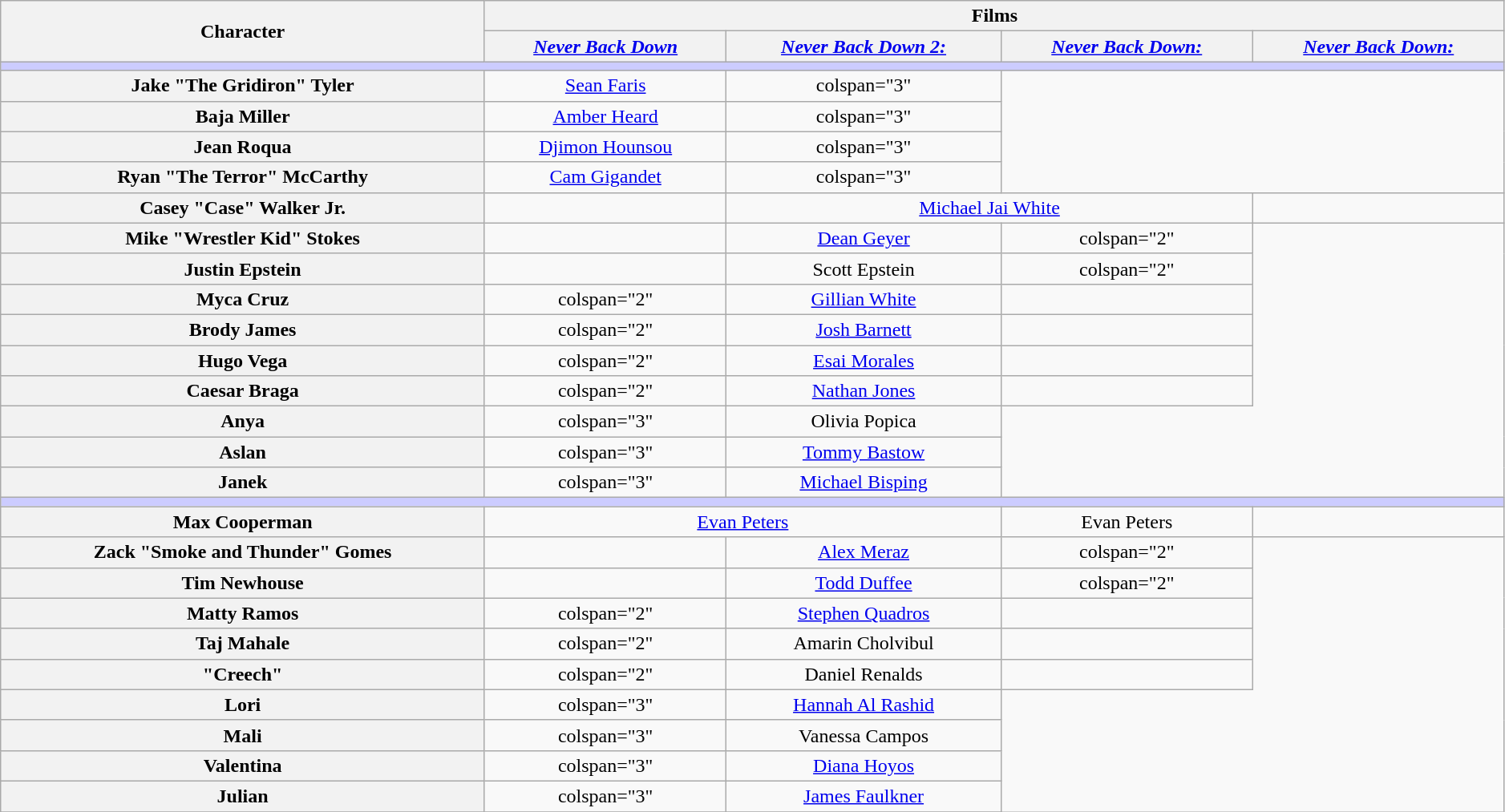<table class="wikitable" style="text-align:center; width:99%;">
<tr>
<th rowspan="2">Character</th>
<th colspan="5" style="text-align:center;">Films</th>
</tr>
<tr>
<th style="text-align:center;"><em><a href='#'>Never Back Down</a></em></th>
<th style="text-align:center;"><em><a href='#'>Never Back Down 2: <br></a></em></th>
<th style="text-align:center;"><em><a href='#'>Never Back Down: <br></a></em></th>
<th style="text-align:center;"><em><a href='#'>Never Back Down: <br></a></em></th>
</tr>
<tr>
<th style="background-color:#ccccff;" colspan="5"></th>
</tr>
<tr>
<th>Jake "The Gridiron" Tyler</th>
<td><a href='#'>Sean Faris</a></td>
<td>colspan="3" </td>
</tr>
<tr>
<th>Baja Miller</th>
<td><a href='#'>Amber Heard</a></td>
<td>colspan="3" </td>
</tr>
<tr>
<th>Jean Roqua</th>
<td><a href='#'>Djimon Hounsou</a></td>
<td>colspan="3" </td>
</tr>
<tr>
<th>Ryan "The Terror" McCarthy</th>
<td><a href='#'>Cam Gigandet</a></td>
<td>colspan="3" </td>
</tr>
<tr>
<th>Casey "Case" Walker Jr.</th>
<td></td>
<td colspan="2"><a href='#'>Michael Jai White</a></td>
<td></td>
</tr>
<tr>
<th>Mike "Wrestler Kid" Stokes</th>
<td></td>
<td><a href='#'>Dean Geyer</a></td>
<td>colspan="2" </td>
</tr>
<tr>
<th>Justin Epstein</th>
<td></td>
<td>Scott Epstein</td>
<td>colspan="2" </td>
</tr>
<tr>
<th>Myca Cruz</th>
<td>colspan="2" </td>
<td><a href='#'>Gillian White</a></td>
<td></td>
</tr>
<tr>
<th>Brody James</th>
<td>colspan="2" </td>
<td><a href='#'>Josh Barnett</a></td>
<td></td>
</tr>
<tr>
<th>Hugo Vega</th>
<td>colspan="2" </td>
<td><a href='#'>Esai Morales</a></td>
<td></td>
</tr>
<tr>
<th>Caesar Braga</th>
<td>colspan="2" </td>
<td><a href='#'>Nathan Jones</a></td>
<td></td>
</tr>
<tr>
<th>Anya</th>
<td>colspan="3" </td>
<td>Olivia Popica</td>
</tr>
<tr>
<th>Aslan</th>
<td>colspan="3" </td>
<td><a href='#'>Tommy Bastow</a></td>
</tr>
<tr>
<th>Janek</th>
<td>colspan="3" </td>
<td><a href='#'>Michael Bisping</a></td>
</tr>
<tr>
<th style="background-color:#ccccff;" colspan="5"></th>
</tr>
<tr>
<th>Max Cooperman</th>
<td colspan="2"><a href='#'>Evan Peters</a></td>
<td>Evan Peters</td>
<td></td>
</tr>
<tr>
<th>Zack "Smoke and Thunder" Gomes</th>
<td></td>
<td><a href='#'>Alex Meraz</a></td>
<td>colspan="2" </td>
</tr>
<tr>
<th>Tim Newhouse</th>
<td></td>
<td><a href='#'>Todd Duffee</a></td>
<td>colspan="2" </td>
</tr>
<tr>
<th>Matty Ramos</th>
<td>colspan="2" </td>
<td><a href='#'>Stephen Quadros</a></td>
<td></td>
</tr>
<tr>
<th>Taj Mahale</th>
<td>colspan="2" </td>
<td>Amarin Cholvibul</td>
<td></td>
</tr>
<tr>
<th>"Creech"</th>
<td>colspan="2" </td>
<td>Daniel Renalds</td>
<td></td>
</tr>
<tr>
<th>Lori</th>
<td>colspan="3" </td>
<td><a href='#'>Hannah Al Rashid</a></td>
</tr>
<tr>
<th>Mali</th>
<td>colspan="3" </td>
<td>Vanessa Campos</td>
</tr>
<tr>
<th>Valentina</th>
<td>colspan="3" </td>
<td><a href='#'>Diana Hoyos</a></td>
</tr>
<tr>
<th>Julian</th>
<td>colspan="3" </td>
<td><a href='#'>James Faulkner</a></td>
</tr>
<tr>
</tr>
</table>
